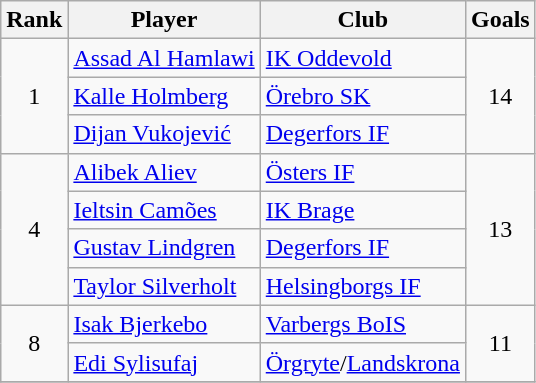<table class="wikitable" style="text-align:center">
<tr>
<th>Rank</th>
<th>Player</th>
<th>Club</th>
<th>Goals</th>
</tr>
<tr>
<td rowspan=3>1</td>
<td align="left"> <a href='#'>Assad Al Hamlawi</a></td>
<td align="left"><a href='#'>IK Oddevold</a></td>
<td rowspan=3>14</td>
</tr>
<tr>
<td align="left"> <a href='#'>Kalle Holmberg</a></td>
<td align="left"><a href='#'>Örebro SK</a></td>
</tr>
<tr>
<td align="left"> <a href='#'>Dijan Vukojević</a></td>
<td align="left"><a href='#'>Degerfors IF</a></td>
</tr>
<tr>
<td rowspan=4>4</td>
<td align="left"> <a href='#'>Alibek Aliev</a></td>
<td align="left"><a href='#'>Östers IF</a></td>
<td rowspan=4>13</td>
</tr>
<tr>
<td align="left"> <a href='#'>Ieltsin Camões</a></td>
<td align="left"><a href='#'>IK Brage</a></td>
</tr>
<tr>
<td align="left"> <a href='#'>Gustav Lindgren</a></td>
<td align="left"><a href='#'>Degerfors IF</a></td>
</tr>
<tr>
<td align="left"> <a href='#'>Taylor Silverholt</a></td>
<td align="left"><a href='#'>Helsingborgs IF</a></td>
</tr>
<tr>
<td rowspan=2>8</td>
<td align="left"> <a href='#'>Isak Bjerkebo</a></td>
<td align="left"><a href='#'>Varbergs BoIS</a></td>
<td rowspan=2>11</td>
</tr>
<tr>
<td align="left"> <a href='#'>Edi Sylisufaj</a></td>
<td align="left"><a href='#'>Örgryte</a>/<a href='#'>Landskrona</a></td>
</tr>
<tr>
</tr>
</table>
